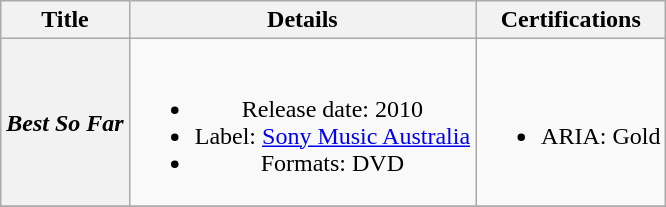<table class="wikitable plainrowheaders" style="text-align:center;">
<tr>
<th>Title</th>
<th>Details</th>
<th>Certifications</th>
</tr>
<tr>
<th scope="row"><em>Best So Far</em></th>
<td><br><ul><li>Release date: 2010</li><li>Label: <a href='#'>Sony Music Australia</a></li><li>Formats: DVD</li></ul></td>
<td align="left"><br><ul><li>ARIA: Gold </li></ul></td>
</tr>
<tr>
</tr>
</table>
